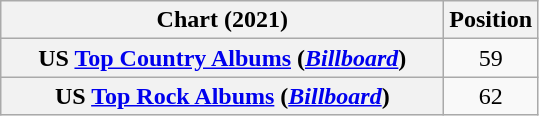<table class="wikitable sortable plainrowheaders" style="text-align:center;">
<tr>
<th scope="col" style="width:18em;">Chart (2021)</th>
<th scope="col">Position</th>
</tr>
<tr>
<th scope="row">US <a href='#'>Top Country Albums</a> (<em><a href='#'>Billboard</a></em>)</th>
<td>59</td>
</tr>
<tr>
<th scope="row">US <a href='#'>Top Rock Albums</a> (<em><a href='#'>Billboard</a></em>)</th>
<td>62</td>
</tr>
</table>
